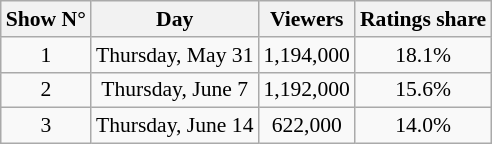<table class="wikitable sortable centre" style="text-align:center;font-size:90%;">
<tr>
<th>Show N°</th>
<th>Day</th>
<th>Viewers</th>
<th>Ratings share</th>
</tr>
<tr>
<td>1</td>
<td>Thursday, May 31</td>
<td>1,194,000</td>
<td>18.1%</td>
</tr>
<tr>
<td>2</td>
<td>Thursday, June 7</td>
<td>1,192,000</td>
<td>15.6%</td>
</tr>
<tr>
<td>3</td>
<td>Thursday, June 14</td>
<td>622,000</td>
<td>14.0%</td>
</tr>
</table>
